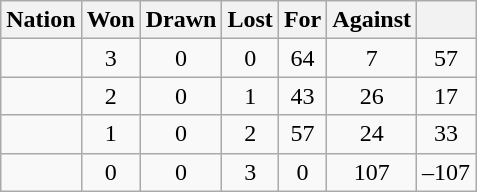<table class="wikitable" style="text-align: center;">
<tr>
<th>Nation</th>
<th>Won</th>
<th>Drawn</th>
<th>Lost</th>
<th>For</th>
<th>Against</th>
<th></th>
</tr>
<tr>
<td align=left></td>
<td>3</td>
<td>0</td>
<td>0</td>
<td>64</td>
<td>7</td>
<td>57</td>
</tr>
<tr>
<td align=left></td>
<td>2</td>
<td>0</td>
<td>1</td>
<td>43</td>
<td>26</td>
<td>17</td>
</tr>
<tr>
<td align=left></td>
<td>1</td>
<td>0</td>
<td>2</td>
<td>57</td>
<td>24</td>
<td>33</td>
</tr>
<tr>
<td align=left></td>
<td>0</td>
<td>0</td>
<td>3</td>
<td>0</td>
<td>107</td>
<td>–107</td>
</tr>
</table>
